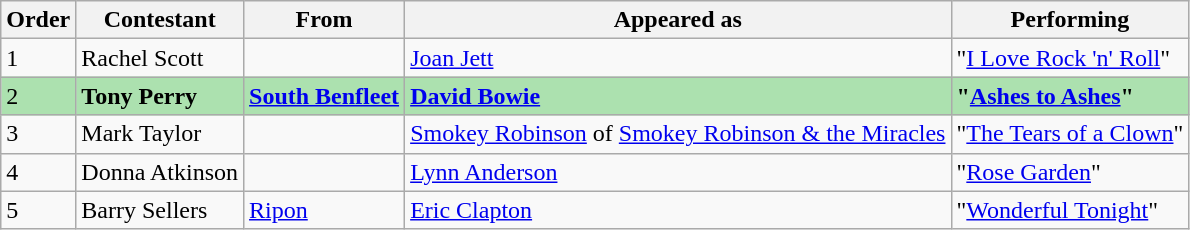<table class="wikitable">
<tr>
<th>Order</th>
<th>Contestant</th>
<th>From</th>
<th>Appeared as</th>
<th>Performing</th>
</tr>
<tr>
<td>1</td>
<td>Rachel Scott</td>
<td></td>
<td><a href='#'>Joan Jett</a></td>
<td>"<a href='#'>I Love Rock 'n' Roll</a>"</td>
</tr>
<tr style="background:#ACE1AF;">
<td>2</td>
<td><strong>Tony Perry</strong></td>
<td><strong><a href='#'>South Benfleet</a></strong></td>
<td><strong><a href='#'>David Bowie</a></strong></td>
<td><strong>"<a href='#'>Ashes to Ashes</a>"</strong></td>
</tr>
<tr>
<td>3</td>
<td>Mark Taylor</td>
<td></td>
<td><a href='#'>Smokey Robinson</a> of <a href='#'>Smokey Robinson & the Miracles</a></td>
<td>"<a href='#'>The Tears of a Clown</a>"</td>
</tr>
<tr>
<td>4</td>
<td>Donna Atkinson</td>
<td></td>
<td><a href='#'>Lynn Anderson</a></td>
<td>"<a href='#'>Rose Garden</a>"</td>
</tr>
<tr>
<td>5</td>
<td>Barry Sellers</td>
<td><a href='#'>Ripon</a></td>
<td><a href='#'>Eric Clapton</a></td>
<td>"<a href='#'>Wonderful Tonight</a>"</td>
</tr>
</table>
